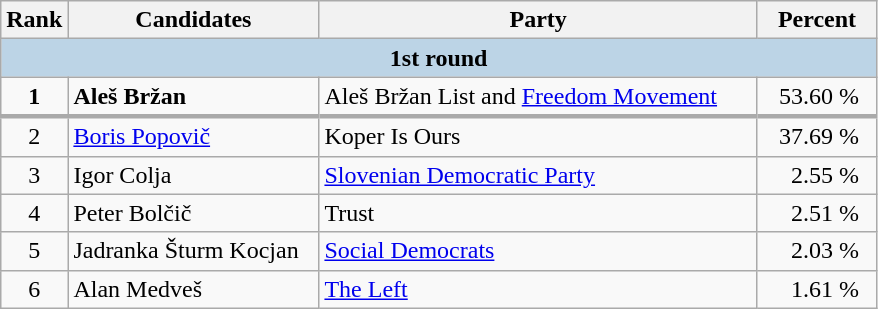<table class="wikitable">
<tr>
<th width=37>Rank</th>
<th width=160>Candidates</th>
<th width=285>Party</th>
<th width=72>Percent</th>
</tr>
<tr>
<td bgcolor=#BCD4E6 colspan=4 align=center><strong>1st round</strong></td>
</tr>
<tr>
<td align=center><strong>1</strong></td>
<td><strong>Aleš Bržan</strong> </td>
<td>Aleš Bržan List and <a href='#'>Freedom Movement</a></td>
<td align=right>53.60 %  </td>
</tr>
<tr>
<td style="border-top-width:3px" align=center>2</td>
<td style="border-top-width:3px"><a href='#'>Boris Popovič</a></td>
<td style="border-top-width:3px">Koper Is Ours</td>
<td style="border-top-width:3px" align=right>37.69 %  </td>
</tr>
<tr>
<td align=center>3</td>
<td>Igor Colja</td>
<td><a href='#'>Slovenian Democratic Party</a></td>
<td align=right>2.55 %  </td>
</tr>
<tr>
<td align=center>4</td>
<td>Peter Bolčič</td>
<td>Trust</td>
<td align=right>2.51 %  </td>
</tr>
<tr>
<td align=center>5</td>
<td>Jadranka Šturm Kocjan</td>
<td><a href='#'>Social Democrats</a></td>
<td align=right>2.03 %  </td>
</tr>
<tr>
<td align=center>6</td>
<td>Alan Medveš</td>
<td><a href='#'>The Left</a></td>
<td align=right>1.61 %  </td>
</tr>
</table>
